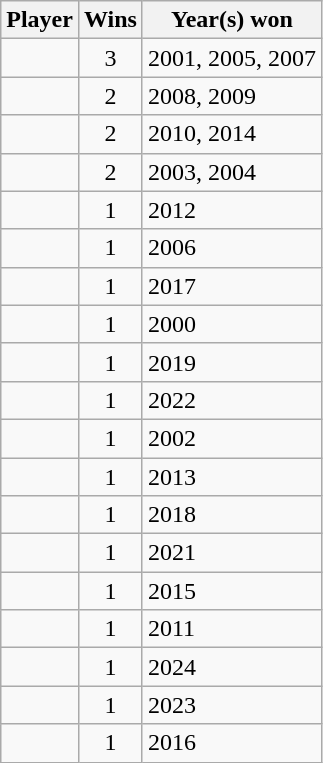<table class="wikitable sortable" style="text-align:left">
<tr>
<th>Player</th>
<th>Wins</th>
<th>Year(s) won</th>
</tr>
<tr>
<td></td>
<td align="center">3</td>
<td>2001, 2005, 2007</td>
</tr>
<tr>
<td></td>
<td align="center">2</td>
<td>2008, 2009</td>
</tr>
<tr>
<td></td>
<td align="center">2</td>
<td>2010, 2014</td>
</tr>
<tr>
<td></td>
<td align="center">2</td>
<td>2003, 2004</td>
</tr>
<tr>
<td></td>
<td align="center">1</td>
<td>2012</td>
</tr>
<tr>
<td></td>
<td align="center">1</td>
<td>2006</td>
</tr>
<tr>
<td></td>
<td align="center">1</td>
<td>2017</td>
</tr>
<tr>
<td></td>
<td align="center">1</td>
<td>2000</td>
</tr>
<tr>
<td></td>
<td align="center">1</td>
<td>2019</td>
</tr>
<tr>
<td></td>
<td align="center">1</td>
<td>2022</td>
</tr>
<tr>
<td></td>
<td align="center">1</td>
<td>2002</td>
</tr>
<tr>
<td></td>
<td align="center">1</td>
<td>2013</td>
</tr>
<tr>
<td></td>
<td align="center">1</td>
<td>2018</td>
</tr>
<tr>
<td></td>
<td align="center">1</td>
<td>2021</td>
</tr>
<tr>
<td></td>
<td align="center">1</td>
<td>2015</td>
</tr>
<tr>
<td></td>
<td align="center">1</td>
<td>2011</td>
</tr>
<tr>
<td></td>
<td align="center">1</td>
<td>2024</td>
</tr>
<tr>
<td></td>
<td align=center>1</td>
<td>2023</td>
</tr>
<tr>
<td></td>
<td align="center">1</td>
<td>2016</td>
</tr>
</table>
